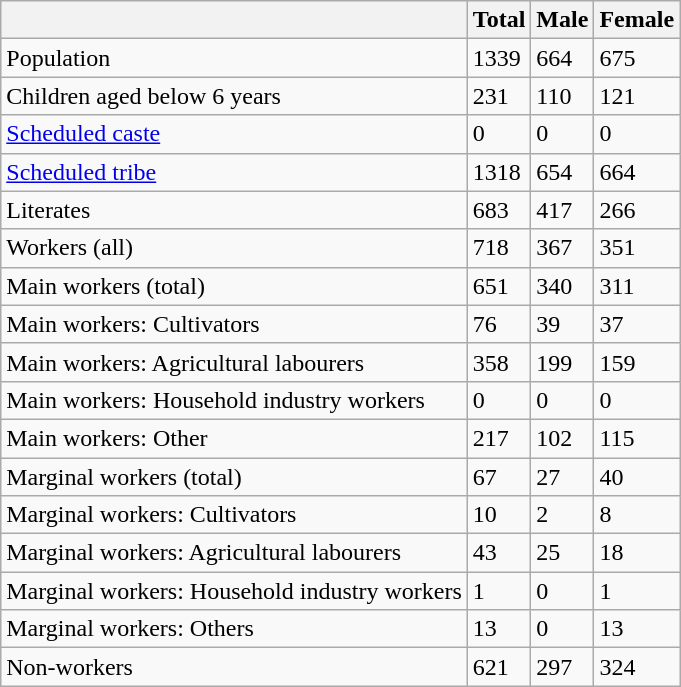<table class="wikitable sortable">
<tr>
<th></th>
<th>Total</th>
<th>Male</th>
<th>Female</th>
</tr>
<tr>
<td>Population</td>
<td>1339</td>
<td>664</td>
<td>675</td>
</tr>
<tr>
<td>Children aged below 6 years</td>
<td>231</td>
<td>110</td>
<td>121</td>
</tr>
<tr>
<td><a href='#'>Scheduled caste</a></td>
<td>0</td>
<td>0</td>
<td>0</td>
</tr>
<tr>
<td><a href='#'>Scheduled tribe</a></td>
<td>1318</td>
<td>654</td>
<td>664</td>
</tr>
<tr>
<td>Literates</td>
<td>683</td>
<td>417</td>
<td>266</td>
</tr>
<tr>
<td>Workers (all)</td>
<td>718</td>
<td>367</td>
<td>351</td>
</tr>
<tr>
<td>Main workers (total)</td>
<td>651</td>
<td>340</td>
<td>311</td>
</tr>
<tr>
<td>Main workers: Cultivators</td>
<td>76</td>
<td>39</td>
<td>37</td>
</tr>
<tr>
<td>Main workers: Agricultural labourers</td>
<td>358</td>
<td>199</td>
<td>159</td>
</tr>
<tr>
<td>Main workers: Household industry workers</td>
<td>0</td>
<td>0</td>
<td>0</td>
</tr>
<tr>
<td>Main workers: Other</td>
<td>217</td>
<td>102</td>
<td>115</td>
</tr>
<tr>
<td>Marginal workers (total)</td>
<td>67</td>
<td>27</td>
<td>40</td>
</tr>
<tr>
<td>Marginal workers: Cultivators</td>
<td>10</td>
<td>2</td>
<td>8</td>
</tr>
<tr>
<td>Marginal workers: Agricultural labourers</td>
<td>43</td>
<td>25</td>
<td>18</td>
</tr>
<tr>
<td>Marginal workers: Household industry workers</td>
<td>1</td>
<td>0</td>
<td>1</td>
</tr>
<tr>
<td>Marginal workers: Others</td>
<td>13</td>
<td>0</td>
<td>13</td>
</tr>
<tr>
<td>Non-workers</td>
<td>621</td>
<td>297</td>
<td>324</td>
</tr>
</table>
